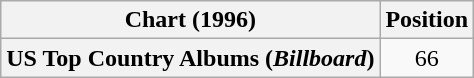<table class="wikitable plainrowheaders" style="text-align:center">
<tr>
<th scope="col">Chart (1996)</th>
<th scope="col">Position</th>
</tr>
<tr>
<th scope="row">US Top Country Albums (<em>Billboard</em>)</th>
<td>66</td>
</tr>
</table>
